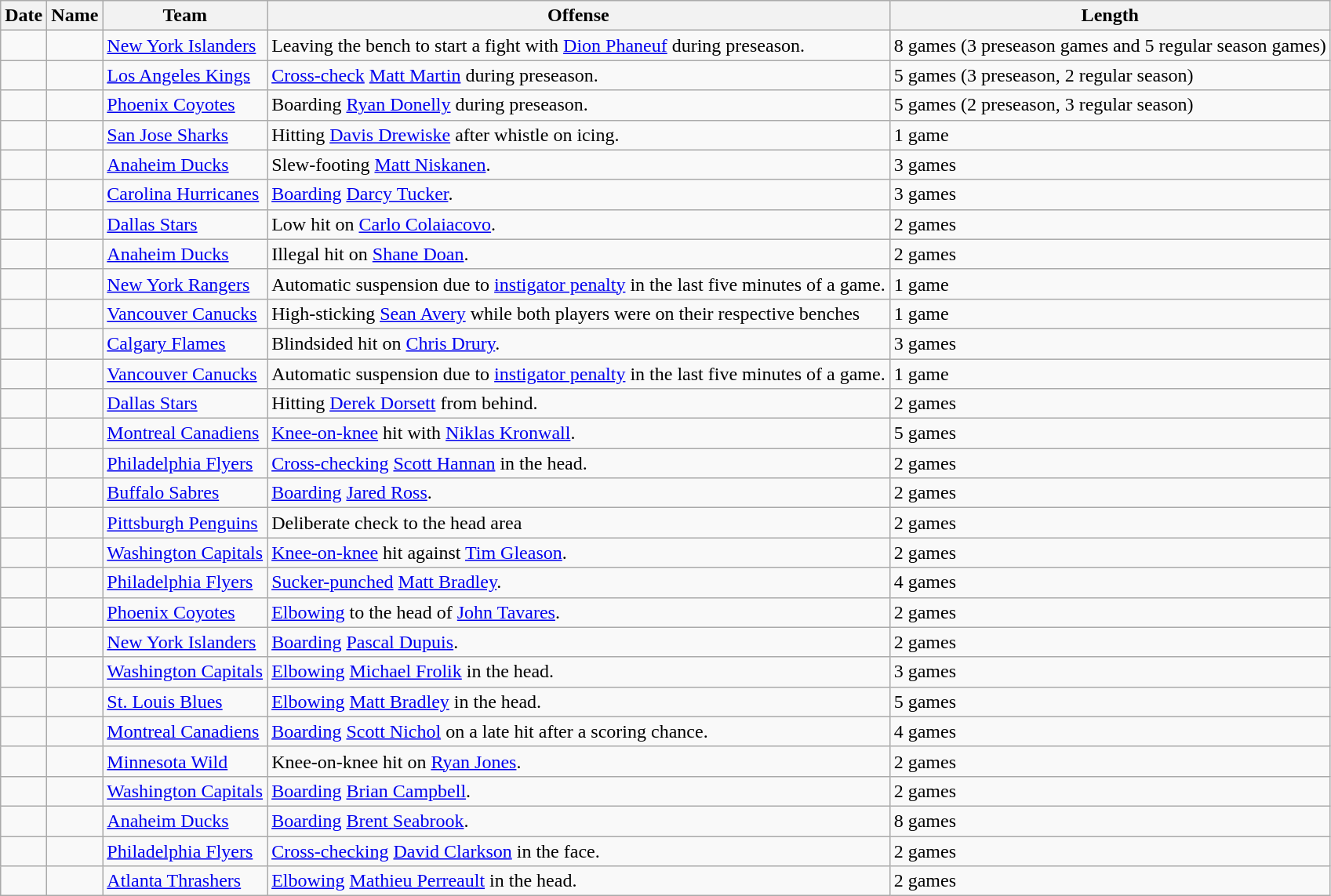<table class="wikitable sortable" border="1">
<tr>
<th>Date</th>
<th>Name</th>
<th>Team</th>
<th>Offense</th>
<th>Length</th>
</tr>
<tr>
<td></td>
<td></td>
<td><a href='#'>New York Islanders</a></td>
<td>Leaving the bench to start a fight with <a href='#'>Dion Phaneuf</a> during preseason.</td>
<td>8 games (3 preseason games and 5 regular season games)</td>
</tr>
<tr>
<td></td>
<td></td>
<td><a href='#'>Los Angeles Kings</a></td>
<td><a href='#'>Cross-check</a> <a href='#'>Matt Martin</a> during preseason.</td>
<td>5 games (3 preseason, 2 regular season)</td>
</tr>
<tr>
<td></td>
<td></td>
<td><a href='#'>Phoenix Coyotes</a></td>
<td>Boarding <a href='#'>Ryan Donelly</a> during preseason.</td>
<td>5 games (2 preseason, 3 regular season)</td>
</tr>
<tr>
<td></td>
<td></td>
<td><a href='#'>San Jose Sharks</a></td>
<td>Hitting <a href='#'>Davis Drewiske</a> after whistle on icing.</td>
<td>1 game</td>
</tr>
<tr>
<td></td>
<td></td>
<td><a href='#'>Anaheim Ducks</a></td>
<td>Slew-footing <a href='#'>Matt Niskanen</a>.</td>
<td>3 games</td>
</tr>
<tr>
<td></td>
<td></td>
<td><a href='#'>Carolina Hurricanes</a></td>
<td><a href='#'>Boarding</a> <a href='#'>Darcy Tucker</a>.</td>
<td>3 games</td>
</tr>
<tr>
<td></td>
<td></td>
<td><a href='#'>Dallas Stars</a></td>
<td>Low hit on <a href='#'>Carlo Colaiacovo</a>.</td>
<td>2 games</td>
</tr>
<tr>
<td></td>
<td></td>
<td><a href='#'>Anaheim Ducks</a></td>
<td>Illegal hit on <a href='#'>Shane Doan</a>.</td>
<td>2 games</td>
</tr>
<tr>
<td></td>
<td></td>
<td><a href='#'>New York Rangers</a></td>
<td>Automatic suspension due to <a href='#'>instigator penalty</a> in the last five minutes of a game.</td>
<td>1 game</td>
</tr>
<tr>
<td></td>
<td></td>
<td><a href='#'>Vancouver Canucks</a></td>
<td>High-sticking <a href='#'>Sean Avery</a> while both players were on their respective benches</td>
<td>1 game</td>
</tr>
<tr>
<td></td>
<td></td>
<td><a href='#'>Calgary Flames</a></td>
<td>Blindsided hit on <a href='#'>Chris Drury</a>.</td>
<td>3 games</td>
</tr>
<tr>
<td></td>
<td></td>
<td><a href='#'>Vancouver Canucks</a></td>
<td>Automatic suspension due to <a href='#'>instigator penalty</a> in the last five minutes of a game.</td>
<td>1 game</td>
</tr>
<tr>
<td></td>
<td></td>
<td><a href='#'>Dallas Stars</a></td>
<td>Hitting <a href='#'>Derek Dorsett</a> from behind.</td>
<td>2 games</td>
</tr>
<tr>
<td></td>
<td></td>
<td><a href='#'>Montreal Canadiens</a></td>
<td><a href='#'>Knee-on-knee</a> hit with <a href='#'>Niklas Kronwall</a>.</td>
<td>5 games</td>
</tr>
<tr>
<td></td>
<td></td>
<td><a href='#'>Philadelphia Flyers</a></td>
<td><a href='#'>Cross-checking</a> <a href='#'>Scott Hannan</a> in the head.</td>
<td>2 games</td>
</tr>
<tr>
<td></td>
<td></td>
<td><a href='#'>Buffalo Sabres</a></td>
<td><a href='#'>Boarding</a> <a href='#'>Jared Ross</a>.</td>
<td>2 games</td>
</tr>
<tr>
<td></td>
<td></td>
<td><a href='#'>Pittsburgh Penguins</a></td>
<td>Deliberate check to the head area </td>
<td>2 games</td>
</tr>
<tr>
<td></td>
<td></td>
<td><a href='#'>Washington Capitals</a></td>
<td><a href='#'>Knee-on-knee</a> hit against <a href='#'>Tim Gleason</a>.</td>
<td>2 games</td>
</tr>
<tr>
<td></td>
<td></td>
<td><a href='#'>Philadelphia Flyers</a></td>
<td><a href='#'>Sucker-punched</a> <a href='#'>Matt Bradley</a>.</td>
<td>4 games</td>
</tr>
<tr>
<td></td>
<td></td>
<td><a href='#'>Phoenix Coyotes</a></td>
<td><a href='#'>Elbowing</a> to the head of <a href='#'>John Tavares</a>.</td>
<td>2 games</td>
</tr>
<tr>
<td></td>
<td></td>
<td><a href='#'>New York Islanders</a></td>
<td><a href='#'>Boarding</a> <a href='#'>Pascal Dupuis</a>.</td>
<td>2 games</td>
</tr>
<tr>
<td></td>
<td></td>
<td><a href='#'>Washington Capitals</a></td>
<td><a href='#'>Elbowing</a> <a href='#'>Michael Frolik</a> in the head.</td>
<td>3 games</td>
</tr>
<tr>
<td></td>
<td></td>
<td><a href='#'>St. Louis Blues</a></td>
<td><a href='#'>Elbowing</a> <a href='#'>Matt Bradley</a> in the head.</td>
<td>5 games</td>
</tr>
<tr>
<td></td>
<td></td>
<td><a href='#'>Montreal Canadiens</a></td>
<td><a href='#'>Boarding</a> <a href='#'>Scott Nichol</a> on a late hit after a scoring chance.</td>
<td>4 games</td>
</tr>
<tr>
<td></td>
<td></td>
<td><a href='#'>Minnesota Wild</a></td>
<td>Knee-on-knee hit on <a href='#'>Ryan Jones</a>.</td>
<td>2 games</td>
</tr>
<tr>
<td></td>
<td></td>
<td><a href='#'>Washington Capitals</a></td>
<td><a href='#'>Boarding</a> <a href='#'>Brian Campbell</a>.</td>
<td>2 games</td>
</tr>
<tr>
<td></td>
<td></td>
<td><a href='#'>Anaheim Ducks</a></td>
<td><a href='#'>Boarding</a> <a href='#'>Brent Seabrook</a>.</td>
<td>8 games</td>
</tr>
<tr>
<td></td>
<td></td>
<td><a href='#'>Philadelphia Flyers</a></td>
<td><a href='#'>Cross-checking</a> <a href='#'>David Clarkson</a> in the face.</td>
<td>2 games</td>
</tr>
<tr>
<td></td>
<td></td>
<td><a href='#'>Atlanta Thrashers</a></td>
<td><a href='#'>Elbowing</a> <a href='#'>Mathieu Perreault</a> in the head.</td>
<td>2 games</td>
</tr>
</table>
